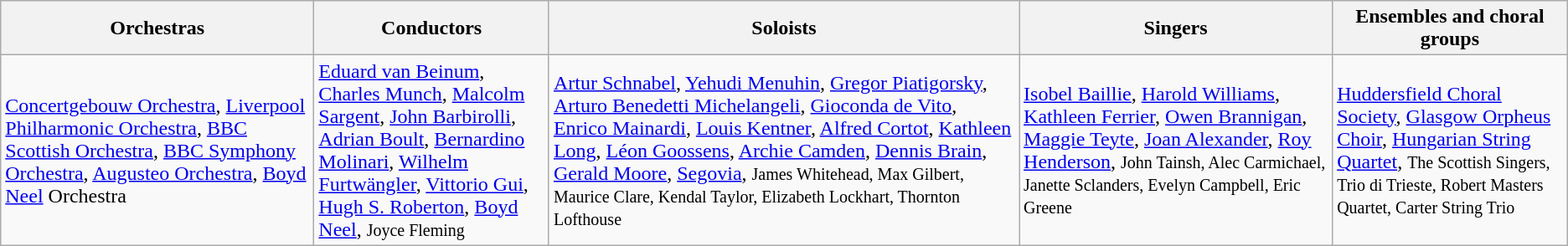<table class="wikitable toptextcells">
<tr class="hintergrundfarbe5">
<th style="width:20%;">Orchestras</th>
<th style="width:15%;">Conductors</th>
<th style="width:30%;">Soloists</th>
<th style="width:20%;">Singers</th>
<th style="width:15%;">Ensembles and choral groups</th>
</tr>
<tr>
<td><a href='#'>Concertgebouw Orchestra</a>, <a href='#'>Liverpool Philharmonic Orchestra</a>, <a href='#'>BBC Scottish Orchestra</a>, <a href='#'>BBC Symphony Orchestra</a>, <a href='#'>Augusteo Orchestra</a>, <a href='#'>Boyd Neel</a> Orchestra</td>
<td><a href='#'>Eduard van Beinum</a>, <a href='#'>Charles Munch</a>, <a href='#'>Malcolm Sargent</a>, <a href='#'>John Barbirolli</a>, <a href='#'>Adrian Boult</a>, <a href='#'>Bernardino Molinari</a>, <a href='#'>Wilhelm Furtwängler</a>, <a href='#'>Vittorio Gui</a>, <a href='#'>Hugh S. Roberton</a>, <a href='#'>Boyd Neel</a>, <small>Joyce Fleming</small></td>
<td><a href='#'>Artur Schnabel</a>, <a href='#'>Yehudi Menuhin</a>, <a href='#'>Gregor Piatigorsky</a>, <a href='#'>Arturo Benedetti Michelangeli</a>, <a href='#'>Gioconda de Vito</a>, <a href='#'>Enrico Mainardi</a>, <a href='#'>Louis Kentner</a>, <a href='#'>Alfred Cortot</a>, <a href='#'>Kathleen Long</a>, <a href='#'>Léon Goossens</a>, <a href='#'>Archie Camden</a>, <a href='#'>Dennis Brain</a>, <a href='#'>Gerald Moore</a>, <a href='#'>Segovia</a>, <small>James Whitehead, Max Gilbert, Maurice Clare, Kendal Taylor, Elizabeth Lockhart, Thornton Lofthouse</small></td>
<td><a href='#'>Isobel Baillie</a>, <a href='#'>Harold Williams</a>, <a href='#'>Kathleen Ferrier</a>, <a href='#'>Owen Brannigan</a>, <a href='#'>Maggie Teyte</a>, <a href='#'>Joan Alexander</a>, <a href='#'>Roy Henderson</a>, <small>John Tainsh, Alec Carmichael, Janette Sclanders, Evelyn Campbell, Eric Greene</small></td>
<td><a href='#'>Huddersfield Choral Society</a>, <a href='#'>Glasgow Orpheus Choir</a>, <a href='#'>Hungarian String Quartet</a>, <small>The Scottish Singers, Trio di Trieste, Robert Masters Quartet, Carter String Trio</small></td>
</tr>
</table>
